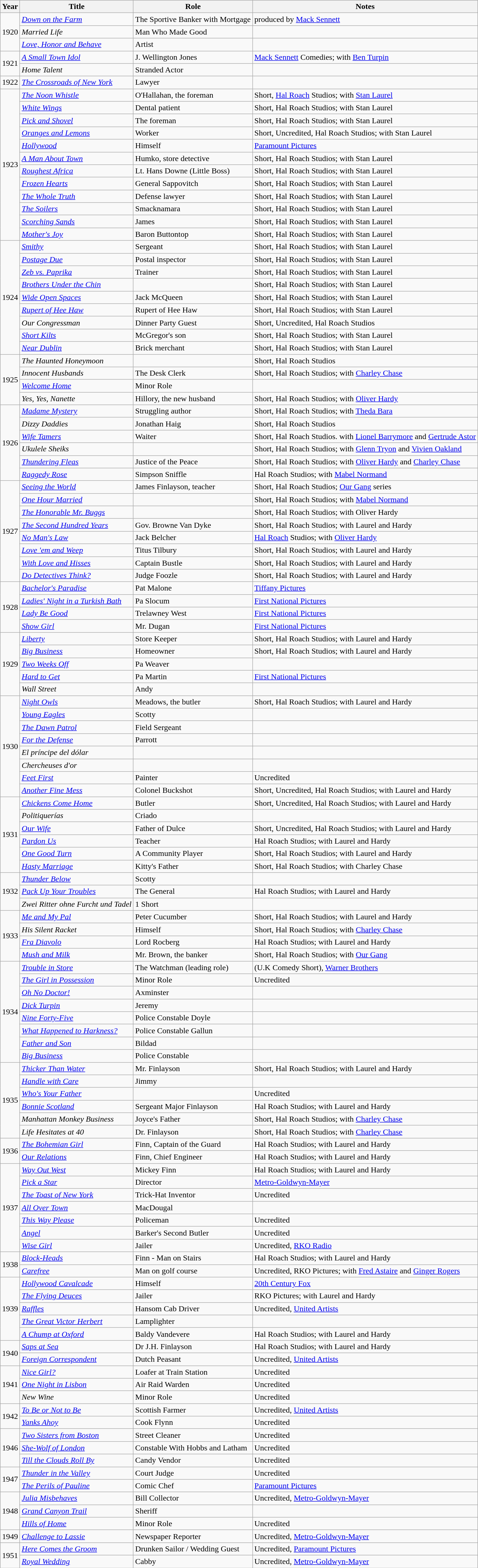<table class="wikitable sortable">
<tr>
<th>Year</th>
<th>Title</th>
<th>Role</th>
<th class="unsortable">Notes</th>
</tr>
<tr>
<td rowspan="3">1920</td>
<td><em><a href='#'>Down on the Farm</a></em></td>
<td>The Sportive Banker with Mortgage</td>
<td>produced by <a href='#'>Mack Sennett</a></td>
</tr>
<tr>
<td><em>Married Life</em></td>
<td>Man Who Made Good</td>
<td></td>
</tr>
<tr>
<td><em><a href='#'>Love, Honor and Behave</a></em></td>
<td>Artist</td>
<td></td>
</tr>
<tr>
<td rowspan="2">1921</td>
<td><em><a href='#'>A Small Town Idol</a></em></td>
<td>J. Wellington Jones</td>
<td><a href='#'>Mack Sennett</a> Comedies; with <a href='#'>Ben Turpin</a></td>
</tr>
<tr>
<td><em>Home Talent</em></td>
<td>Stranded Actor</td>
<td></td>
</tr>
<tr>
<td>1922</td>
<td><em><a href='#'>The Crossroads of New York</a></em></td>
<td>Lawyer</td>
<td></td>
</tr>
<tr>
<td rowspan="12">1923</td>
<td><em><a href='#'>The Noon Whistle</a></em></td>
<td>O'Hallahan, the foreman</td>
<td>Short, <a href='#'>Hal Roach</a> Studios; with <a href='#'>Stan Laurel</a></td>
</tr>
<tr>
<td><em><a href='#'>White Wings</a></em></td>
<td>Dental patient</td>
<td>Short, Hal Roach Studios; with Stan Laurel</td>
</tr>
<tr>
<td><em><a href='#'>Pick and Shovel</a></em></td>
<td>The foreman</td>
<td>Short, Hal Roach Studios; with Stan Laurel</td>
</tr>
<tr>
<td><em><a href='#'>Oranges and Lemons</a></em></td>
<td>Worker</td>
<td>Short, Uncredited, Hal Roach Studios; with Stan Laurel</td>
</tr>
<tr>
<td><em><a href='#'>Hollywood</a></em></td>
<td>Himself</td>
<td><a href='#'>Paramount Pictures</a></td>
</tr>
<tr>
<td><em><a href='#'>A Man About Town</a></em></td>
<td>Humko, store detective</td>
<td>Short, Hal Roach Studios; with Stan Laurel</td>
</tr>
<tr>
<td><em><a href='#'>Roughest Africa</a></em></td>
<td>Lt. Hans Downe (Little Boss)</td>
<td>Short, Hal Roach Studios; with Stan Laurel</td>
</tr>
<tr>
<td><em><a href='#'>Frozen Hearts</a></em></td>
<td>General Sappovitch</td>
<td>Short, Hal Roach Studios; with Stan Laurel</td>
</tr>
<tr>
<td><em><a href='#'>The Whole Truth</a></em></td>
<td>Defense lawyer</td>
<td>Short, Hal Roach Studios; with Stan Laurel</td>
</tr>
<tr>
<td><em><a href='#'>The Soilers</a></em></td>
<td>Smacknamara</td>
<td>Short, Hal Roach Studios; with Stan Laurel</td>
</tr>
<tr>
<td><em><a href='#'>Scorching Sands</a></em></td>
<td>James</td>
<td>Short, Hal Roach Studios; with Stan Laurel</td>
</tr>
<tr>
<td><em><a href='#'>Mother's Joy</a></em></td>
<td>Baron Buttontop</td>
<td>Short, Hal Roach Studios; with Stan Laurel</td>
</tr>
<tr>
<td rowspan="9">1924</td>
<td><em><a href='#'>Smithy</a></em></td>
<td>Sergeant</td>
<td>Short, Hal Roach Studios; with Stan Laurel</td>
</tr>
<tr>
<td><em><a href='#'>Postage Due</a></em></td>
<td>Postal inspector</td>
<td>Short, Hal Roach Studios; with Stan Laurel</td>
</tr>
<tr>
<td><em><a href='#'>Zeb vs. Paprika</a></em></td>
<td>Trainer</td>
<td>Short, Hal Roach Studios; with Stan Laurel</td>
</tr>
<tr>
<td><em><a href='#'>Brothers Under the Chin</a></em></td>
<td></td>
<td>Short, Hal Roach Studios; with Stan Laurel</td>
</tr>
<tr>
<td><em><a href='#'>Wide Open Spaces</a></em></td>
<td>Jack McQueen</td>
<td>Short, Hal Roach Studios; with Stan Laurel</td>
</tr>
<tr>
<td><em><a href='#'>Rupert of Hee Haw</a></em></td>
<td>Rupert of Hee Haw</td>
<td>Short, Hal Roach Studios; with Stan Laurel</td>
</tr>
<tr>
<td><em>Our Congressman</em></td>
<td>Dinner Party Guest</td>
<td>Short, Uncredited, Hal Roach Studios</td>
</tr>
<tr>
<td><em><a href='#'>Short Kilts</a></em></td>
<td>McGregor's son</td>
<td>Short, Hal Roach Studios; with Stan Laurel</td>
</tr>
<tr>
<td><em><a href='#'>Near Dublin</a></em></td>
<td>Brick merchant</td>
<td>Short, Hal Roach Studios; with Stan Laurel</td>
</tr>
<tr>
<td rowspan="4">1925</td>
<td><em>The Haunted Honeymoon</em></td>
<td></td>
<td>Short, Hal Roach Studios</td>
</tr>
<tr>
<td><em>Innocent Husbands</em></td>
<td>The Desk Clerk</td>
<td>Short, Hal Roach Studios; with <a href='#'>Charley Chase</a></td>
</tr>
<tr>
<td><em><a href='#'>Welcome Home</a></em></td>
<td>Minor Role</td>
<td></td>
</tr>
<tr>
<td><em>Yes, Yes, Nanette</em></td>
<td>Hillory, the new husband</td>
<td>Short, Hal Roach Studios; with <a href='#'>Oliver Hardy</a></td>
</tr>
<tr>
<td rowspan="6">1926</td>
<td><em><a href='#'>Madame Mystery</a></em></td>
<td>Struggling author</td>
<td>Short, Hal Roach Studios; with <a href='#'>Theda Bara</a></td>
</tr>
<tr>
<td><em>Dizzy Daddies</em></td>
<td>Jonathan Haig</td>
<td>Short, Hal Roach Studios</td>
</tr>
<tr>
<td><em><a href='#'>Wife Tamers</a></em></td>
<td>Waiter</td>
<td>Short, Hal Roach Studios. with <a href='#'>Lionel Barrymore</a> and <a href='#'>Gertrude Astor</a></td>
</tr>
<tr>
<td><em>Ukulele Sheiks</em></td>
<td></td>
<td>Short, Hal Roach Studios; with <a href='#'>Glenn Tryon</a> and <a href='#'>Vivien Oakland</a></td>
</tr>
<tr>
<td><em><a href='#'>Thundering Fleas</a></em></td>
<td>Justice of the Peace</td>
<td>Short, Hal Roach Studios; with <a href='#'>Oliver Hardy</a> and <a href='#'>Charley Chase</a></td>
</tr>
<tr>
<td><em><a href='#'>Raggedy Rose</a></em></td>
<td>Simpson Sniffle</td>
<td>Hal Roach Studios; with <a href='#'>Mabel Normand</a></td>
</tr>
<tr>
<td rowspan="8">1927</td>
<td><em><a href='#'>Seeing the World</a></em></td>
<td>James Finlayson, teacher</td>
<td>Short, Hal Roach Studios; <a href='#'>Our Gang</a> series</td>
</tr>
<tr>
<td><em><a href='#'>One Hour Married</a></em></td>
<td></td>
<td>Short, Hal Roach Studios; with <a href='#'>Mabel Normand</a></td>
</tr>
<tr>
<td><em><a href='#'>The Honorable Mr. Buggs</a></em></td>
<td></td>
<td>Short, Hal Roach Studios; with Oliver Hardy</td>
</tr>
<tr>
<td><em><a href='#'>The Second Hundred Years</a></em></td>
<td>Gov. Browne Van Dyke</td>
<td>Short, Hal Roach Studios; with Laurel and Hardy</td>
</tr>
<tr>
<td><em><a href='#'>No Man's Law</a></em></td>
<td>Jack Belcher</td>
<td><a href='#'>Hal Roach</a> Studios; with <a href='#'>Oliver Hardy</a></td>
</tr>
<tr>
<td><em><a href='#'>Love 'em and Weep</a></em></td>
<td>Titus Tilbury</td>
<td>Short, Hal Roach Studios; with Laurel and Hardy</td>
</tr>
<tr>
<td><em><a href='#'>With Love and Hisses</a></em></td>
<td>Captain Bustle</td>
<td>Short, Hal Roach Studios; with Laurel and Hardy</td>
</tr>
<tr>
<td><em><a href='#'>Do Detectives Think?</a></em></td>
<td>Judge Foozle</td>
<td>Short, Hal Roach Studios; with Laurel and Hardy</td>
</tr>
<tr>
<td rowspan="4">1928</td>
<td><em><a href='#'>Bachelor's Paradise</a></em></td>
<td>Pat Malone</td>
<td><a href='#'>Tiffany Pictures</a></td>
</tr>
<tr>
<td><em><a href='#'>Ladies' Night in a Turkish Bath</a></em></td>
<td>Pa Slocum</td>
<td><a href='#'>First National Pictures</a></td>
</tr>
<tr>
<td><em><a href='#'>Lady Be Good</a></em></td>
<td>Trelawney West</td>
<td><a href='#'>First National Pictures</a></td>
</tr>
<tr>
<td><em><a href='#'>Show Girl</a></em></td>
<td>Mr. Dugan</td>
<td><a href='#'>First National Pictures</a></td>
</tr>
<tr>
<td rowspan="5">1929</td>
<td><em><a href='#'>Liberty</a></em></td>
<td>Store Keeper</td>
<td>Short, Hal Roach Studios; with Laurel and Hardy</td>
</tr>
<tr>
<td><em><a href='#'>Big Business</a></em></td>
<td>Homeowner</td>
<td>Short, Hal Roach Studios; with Laurel and Hardy</td>
</tr>
<tr>
<td><em><a href='#'>Two Weeks Off</a></em></td>
<td>Pa Weaver</td>
<td></td>
</tr>
<tr>
<td><em><a href='#'>Hard to Get</a></em></td>
<td>Pa Martin</td>
<td><a href='#'>First National Pictures</a></td>
</tr>
<tr>
<td><em>Wall Street</em></td>
<td>Andy</td>
<td></td>
</tr>
<tr>
<td rowspan="8">1930</td>
<td><em><a href='#'>Night Owls</a></em></td>
<td>Meadows, the butler</td>
<td>Short, Hal Roach Studios; with Laurel and Hardy</td>
</tr>
<tr>
<td><em><a href='#'>Young Eagles</a></em></td>
<td>Scotty</td>
<td></td>
</tr>
<tr>
<td><em><a href='#'>The Dawn Patrol</a></em></td>
<td>Field Sergeant</td>
<td></td>
</tr>
<tr>
<td><em><a href='#'>For the Defense</a></em></td>
<td>Parrott</td>
<td></td>
</tr>
<tr>
<td><em>El príncipe del dólar</em></td>
<td></td>
<td></td>
</tr>
<tr>
<td><em>Chercheuses d'or</em></td>
<td></td>
<td></td>
</tr>
<tr>
<td><em><a href='#'>Feet First</a></em></td>
<td>Painter</td>
<td>Uncredited</td>
</tr>
<tr>
<td><em><a href='#'>Another Fine Mess</a></em></td>
<td>Colonel Buckshot</td>
<td>Short, Uncredited, Hal Roach Studios; with Laurel and Hardy</td>
</tr>
<tr>
<td rowspan="6">1931</td>
<td><em><a href='#'>Chickens Come Home</a></em></td>
<td>Butler</td>
<td>Short, Uncredited, Hal Roach Studios; with Laurel and Hardy</td>
</tr>
<tr>
<td><em>Politiquerías</em></td>
<td>Criado</td>
<td></td>
</tr>
<tr>
<td><em><a href='#'>Our Wife</a></em></td>
<td>Father of Dulce</td>
<td>Short, Uncredited, Hal Roach Studios; with Laurel and Hardy</td>
</tr>
<tr>
<td><em><a href='#'>Pardon Us</a></em></td>
<td>Teacher</td>
<td>Hal Roach Studios; with Laurel and Hardy</td>
</tr>
<tr>
<td><em><a href='#'>One Good Turn</a></em></td>
<td>A Community Player</td>
<td>Short, Hal Roach Studios; with Laurel and Hardy</td>
</tr>
<tr>
<td><em><a href='#'>Hasty Marriage</a></em></td>
<td>Kitty's Father</td>
<td>Short, Hal Roach Studios; with Charley Chase</td>
</tr>
<tr>
<td rowspan="3">1932</td>
<td><em><a href='#'>Thunder Below</a></em></td>
<td>Scotty</td>
<td></td>
</tr>
<tr>
<td><em><a href='#'>Pack Up Your Troubles</a></em></td>
<td>The General</td>
<td>Hal Roach Studios; with Laurel and Hardy</td>
</tr>
<tr>
<td><em>Zwei Ritter ohne Furcht und Tadel</em></td>
<td>1 Short</td>
<td></td>
</tr>
<tr>
<td rowspan="4">1933</td>
<td><em><a href='#'>Me and My Pal</a></em></td>
<td>Peter Cucumber</td>
<td>Short, Hal Roach Studios; with Laurel and Hardy</td>
</tr>
<tr>
<td><em>His Silent Racket</em></td>
<td>Himself</td>
<td>Short, Hal Roach Studios; with <a href='#'>Charley Chase</a></td>
</tr>
<tr>
<td><em><a href='#'>Fra Diavolo</a></em></td>
<td>Lord Rocberg</td>
<td>Hal Roach Studios; with Laurel and Hardy</td>
</tr>
<tr>
<td><em><a href='#'>Mush and Milk</a></em></td>
<td>Mr. Brown, the banker</td>
<td>Short, Hal Roach Studios; with <a href='#'>Our Gang</a></td>
</tr>
<tr>
<td rowspan="8">1934</td>
<td><em><a href='#'>Trouble in Store</a></em></td>
<td>The Watchman (leading role)</td>
<td>(U.K Comedy Short), <a href='#'>Warner Brothers</a></td>
</tr>
<tr>
<td><em><a href='#'>The Girl in Possession</a></em></td>
<td>Minor Role</td>
<td>Uncredited</td>
</tr>
<tr>
<td><em><a href='#'>Oh No Doctor!</a></em></td>
<td>Axminster</td>
<td></td>
</tr>
<tr>
<td><em><a href='#'>Dick Turpin</a></em></td>
<td>Jeremy</td>
<td></td>
</tr>
<tr>
<td><em><a href='#'>Nine Forty-Five</a></em></td>
<td>Police Constable Doyle</td>
<td></td>
</tr>
<tr>
<td><em><a href='#'>What Happened to Harkness?</a></em></td>
<td>Police Constable Gallun</td>
<td></td>
</tr>
<tr>
<td><em><a href='#'>Father and Son</a></em></td>
<td>Bildad</td>
<td></td>
</tr>
<tr>
<td><em><a href='#'>Big Business</a></em></td>
<td>Police Constable</td>
<td></td>
</tr>
<tr>
<td rowspan="6">1935</td>
<td><em><a href='#'>Thicker Than Water</a></em></td>
<td>Mr. Finlayson</td>
<td>Short, Hal Roach Studios; with Laurel and Hardy</td>
</tr>
<tr>
<td><em><a href='#'>Handle with Care</a></em></td>
<td>Jimmy</td>
<td></td>
</tr>
<tr>
<td><em><a href='#'>Who's Your Father</a></em></td>
<td></td>
<td>Uncredited</td>
</tr>
<tr>
<td><em><a href='#'>Bonnie Scotland</a></em></td>
<td>Sergeant Major Finlayson</td>
<td>Hal Roach Studios; with Laurel and Hardy</td>
</tr>
<tr>
<td><em>Manhattan Monkey Business</em></td>
<td>Joyce's Father</td>
<td>Short, Hal Roach Studios; with <a href='#'>Charley Chase</a></td>
</tr>
<tr>
<td><em>Life Hesitates at 40</em></td>
<td>Dr. Finlayson</td>
<td>Short, Hal Roach Studios; with <a href='#'>Charley Chase</a></td>
</tr>
<tr>
<td rowspan="2">1936</td>
<td><em><a href='#'>The Bohemian Girl</a></em></td>
<td>Finn, Captain of the Guard</td>
<td>Hal Roach Studios; with Laurel and Hardy</td>
</tr>
<tr>
<td><em><a href='#'>Our Relations</a></em></td>
<td>Finn, Chief Engineer</td>
<td>Hal Roach Studios; with Laurel and Hardy</td>
</tr>
<tr>
<td rowspan="7">1937</td>
<td><em><a href='#'>Way Out West</a></em></td>
<td>Mickey Finn</td>
<td>Hal Roach Studios; with Laurel and Hardy</td>
</tr>
<tr>
<td><em><a href='#'>Pick a Star</a></em></td>
<td>Director</td>
<td><a href='#'>Metro-Goldwyn-Mayer</a></td>
</tr>
<tr>
<td><em><a href='#'>The Toast of New York</a></em></td>
<td>Trick-Hat Inventor</td>
<td>Uncredited</td>
</tr>
<tr>
<td><em><a href='#'>All Over Town</a></em></td>
<td>MacDougal</td>
<td></td>
</tr>
<tr>
<td><em><a href='#'>This Way Please</a></em></td>
<td>Policeman</td>
<td>Uncredited</td>
</tr>
<tr>
<td><em><a href='#'>Angel</a></em></td>
<td>Barker's Second Butler</td>
<td>Uncredited</td>
</tr>
<tr>
<td><em><a href='#'>Wise Girl</a></em></td>
<td>Jailer</td>
<td>Uncredited, <a href='#'>RKO Radio</a></td>
</tr>
<tr>
<td rowspan="2">1938</td>
<td><em><a href='#'>Block-Heads</a></em></td>
<td>Finn - Man on Stairs</td>
<td>Hal Roach Studios; with Laurel and Hardy</td>
</tr>
<tr>
<td><em><a href='#'>Carefree</a></em></td>
<td>Man on golf course</td>
<td>Uncredited, RKO Pictures; with <a href='#'>Fred Astaire</a> and <a href='#'>Ginger Rogers</a></td>
</tr>
<tr>
<td rowspan="5">1939</td>
<td><em><a href='#'>Hollywood Cavalcade</a></em></td>
<td>Himself</td>
<td><a href='#'>20th Century Fox</a></td>
</tr>
<tr>
<td><em><a href='#'>The Flying Deuces</a></em></td>
<td>Jailer</td>
<td>RKO Pictures; with Laurel and Hardy</td>
</tr>
<tr>
<td><em><a href='#'>Raffles</a></em></td>
<td>Hansom Cab Driver</td>
<td>Uncredited, <a href='#'>United Artists</a></td>
</tr>
<tr>
<td><em><a href='#'>The Great Victor Herbert</a></em></td>
<td>Lamplighter</td>
<td></td>
</tr>
<tr>
<td><em><a href='#'>A Chump at Oxford</a></em></td>
<td>Baldy Vandevere</td>
<td>Hal Roach Studios; with Laurel and Hardy</td>
</tr>
<tr>
<td rowspan="2">1940</td>
<td><em><a href='#'>Saps at Sea</a></em></td>
<td>Dr J.H. Finlayson</td>
<td>Hal Roach Studios; with Laurel and Hardy</td>
</tr>
<tr>
<td><em><a href='#'>Foreign Correspondent</a></em></td>
<td>Dutch Peasant</td>
<td>Uncredited, <a href='#'>United Artists</a></td>
</tr>
<tr>
<td rowspan="3">1941</td>
<td><em><a href='#'>Nice Girl?</a></em></td>
<td>Loafer at Train Station</td>
<td>Uncredited</td>
</tr>
<tr>
<td><em><a href='#'>One Night in Lisbon</a></em></td>
<td>Air Raid Warden</td>
<td>Uncredited</td>
</tr>
<tr>
<td><em>New Wine</em></td>
<td>Minor Role</td>
<td>Uncredited</td>
</tr>
<tr>
<td rowspan="2">1942</td>
<td><em><a href='#'>To Be or Not to Be</a></em></td>
<td>Scottish Farmer</td>
<td>Uncredited, <a href='#'>United Artists</a></td>
</tr>
<tr>
<td><em><a href='#'>Yanks Ahoy</a></em></td>
<td>Cook Flynn</td>
<td>Uncredited</td>
</tr>
<tr>
<td rowspan="3">1946</td>
<td><em><a href='#'>Two Sisters from Boston</a></em></td>
<td>Street Cleaner</td>
<td>Uncredited</td>
</tr>
<tr>
<td><em><a href='#'>She-Wolf of London</a></em></td>
<td>Constable With Hobbs and Latham</td>
<td>Uncredited</td>
</tr>
<tr>
<td><em><a href='#'>Till the Clouds Roll By</a></em></td>
<td>Candy Vendor</td>
<td>Uncredited</td>
</tr>
<tr>
<td rowspan="2">1947</td>
<td><em><a href='#'>Thunder in the Valley</a></em></td>
<td>Court Judge</td>
<td>Uncredited</td>
</tr>
<tr>
<td><em><a href='#'>The Perils of Pauline</a></em></td>
<td>Comic Chef</td>
<td><a href='#'>Paramount Pictures</a></td>
</tr>
<tr>
<td rowspan="3">1948</td>
<td><em><a href='#'>Julia Misbehaves</a></em></td>
<td>Bill Collector</td>
<td>Uncredited, <a href='#'>Metro-Goldwyn-Mayer</a></td>
</tr>
<tr>
<td><em><a href='#'>Grand Canyon Trail</a></em></td>
<td>Sheriff</td>
<td></td>
</tr>
<tr>
<td><em><a href='#'>Hills of Home</a></em></td>
<td>Minor Role</td>
<td>Uncredited</td>
</tr>
<tr>
<td>1949</td>
<td><em><a href='#'>Challenge to Lassie</a></em></td>
<td>Newspaper Reporter</td>
<td>Uncredited, <a href='#'>Metro-Goldwyn-Mayer</a></td>
</tr>
<tr>
<td rowspan="2">1951</td>
<td><em><a href='#'>Here Comes the Groom</a></em></td>
<td>Drunken Sailor / Wedding Guest</td>
<td>Uncredited, <a href='#'>Paramount Pictures</a></td>
</tr>
<tr>
<td><em><a href='#'>Royal Wedding</a></em></td>
<td>Cabby</td>
<td>Uncredited, <a href='#'>Metro-Goldwyn-Mayer</a></td>
</tr>
</table>
